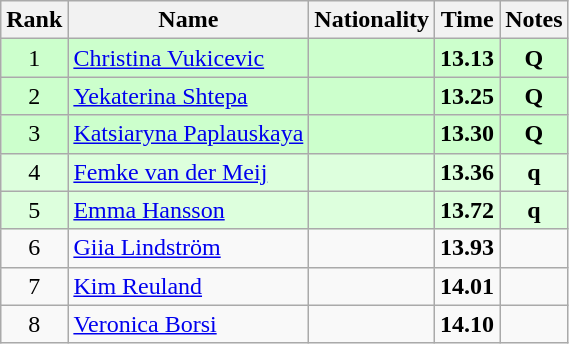<table class="wikitable sortable" style="text-align:center">
<tr>
<th>Rank</th>
<th>Name</th>
<th>Nationality</th>
<th>Time</th>
<th>Notes</th>
</tr>
<tr bgcolor=ccffcc>
<td>1</td>
<td align=left><a href='#'>Christina Vukicevic</a></td>
<td align=left></td>
<td><strong>13.13</strong></td>
<td><strong>Q</strong></td>
</tr>
<tr bgcolor=ccffcc>
<td>2</td>
<td align=left><a href='#'>Yekaterina Shtepa</a></td>
<td align=left></td>
<td><strong>13.25</strong></td>
<td><strong>Q</strong></td>
</tr>
<tr bgcolor=ccffcc>
<td>3</td>
<td align=left><a href='#'>Katsiaryna Paplauskaya</a></td>
<td align=left></td>
<td><strong>13.30</strong></td>
<td><strong>Q</strong></td>
</tr>
<tr bgcolor=ddffdd>
<td>4</td>
<td align=left><a href='#'>Femke van der Meij</a></td>
<td align=left></td>
<td><strong>13.36</strong></td>
<td><strong>q</strong></td>
</tr>
<tr bgcolor=ddffdd>
<td>5</td>
<td align=left><a href='#'>Emma Hansson</a></td>
<td align=left></td>
<td><strong>13.72</strong></td>
<td><strong>q</strong></td>
</tr>
<tr>
<td>6</td>
<td align=left><a href='#'>Giia Lindström</a></td>
<td align=left></td>
<td><strong>13.93</strong></td>
<td></td>
</tr>
<tr>
<td>7</td>
<td align=left><a href='#'>Kim Reuland</a></td>
<td align=left></td>
<td><strong>14.01</strong></td>
<td></td>
</tr>
<tr>
<td>8</td>
<td align=left><a href='#'>Veronica Borsi</a></td>
<td align=left></td>
<td><strong>14.10</strong></td>
<td></td>
</tr>
</table>
